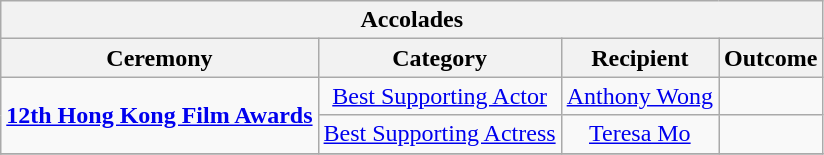<table class="wikitable" style="text-align:center;">
<tr>
<th colspan="4">Accolades</th>
</tr>
<tr style="text-align:center;">
<th>Ceremony</th>
<th>Category</th>
<th>Recipient</th>
<th>Outcome</th>
</tr>
<tr>
<td rowspan=2><strong><a href='#'>12th Hong Kong Film Awards</a></strong></td>
<td><a href='#'>Best Supporting Actor</a></td>
<td><a href='#'>Anthony Wong</a></td>
<td></td>
</tr>
<tr>
<td><a href='#'>Best Supporting Actress</a></td>
<td><a href='#'>Teresa Mo</a></td>
<td></td>
</tr>
<tr>
</tr>
</table>
